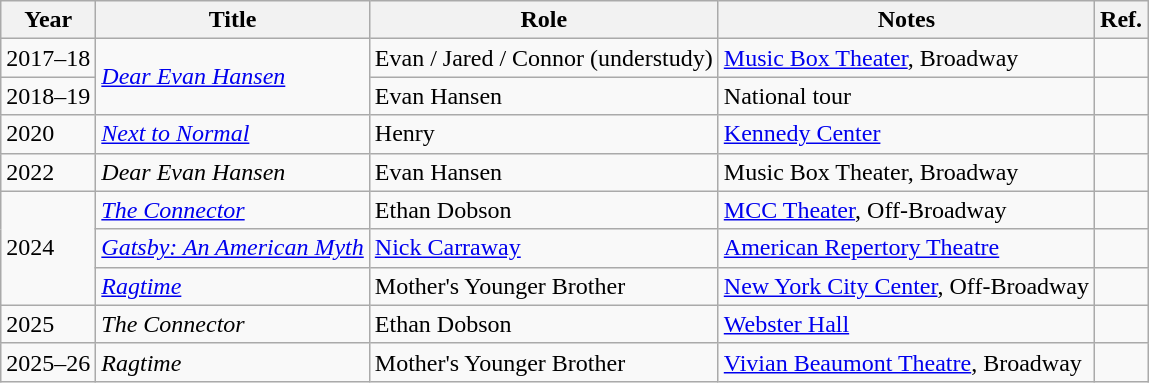<table class="wikitable">
<tr>
<th>Year</th>
<th>Title</th>
<th>Role</th>
<th>Notes</th>
<th>Ref.</th>
</tr>
<tr>
<td>2017–18</td>
<td rowspan = "2"><em><a href='#'>Dear Evan Hansen</a></em></td>
<td>Evan / Jared / Connor (understudy)</td>
<td><a href='#'>Music Box Theater</a>, Broadway</td>
<td></td>
</tr>
<tr>
<td>2018–19</td>
<td>Evan Hansen</td>
<td>National tour</td>
<td></td>
</tr>
<tr>
<td>2020</td>
<td><em><a href='#'>Next to Normal</a></em></td>
<td>Henry</td>
<td><a href='#'>Kennedy Center</a></td>
<td></td>
</tr>
<tr>
<td>2022</td>
<td><em>Dear Evan Hansen</em></td>
<td>Evan Hansen</td>
<td>Music Box Theater, Broadway</td>
<td></td>
</tr>
<tr>
<td rowspan=3>2024</td>
<td><em><a href='#'>The Connector</a></em></td>
<td>Ethan Dobson</td>
<td><a href='#'>MCC Theater</a>, Off-Broadway</td>
<td></td>
</tr>
<tr>
<td><em><a href='#'>Gatsby: An American Myth</a></em></td>
<td><a href='#'>Nick Carraway</a></td>
<td><a href='#'>American Repertory Theatre</a></td>
<td></td>
</tr>
<tr>
<td><a href='#'><em>Ragtime</em></a></td>
<td>Mother's Younger Brother</td>
<td><a href='#'>New York City Center</a>, Off-Broadway</td>
<td></td>
</tr>
<tr>
<td>2025</td>
<td><em>The Connector</em></td>
<td>Ethan Dobson</td>
<td><a href='#'>Webster Hall</a></td>
<td></td>
</tr>
<tr>
<td>2025–26</td>
<td><em>Ragtime</em></td>
<td>Mother's Younger Brother</td>
<td><a href='#'>Vivian Beaumont Theatre</a>, Broadway</td>
<td></td>
</tr>
</table>
